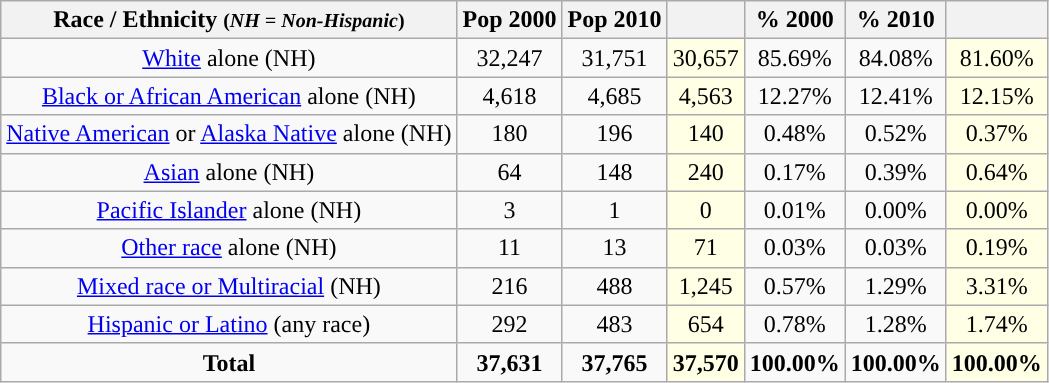<table class="wikitable" style="text-align:center;">
<tr>
<th>Race / Ethnicity <small>(<em>NH = Non-Hispanic</em>)</small></th>
<th>Pop 2000</th>
<th>Pop 2010</th>
<th></th>
<th>% 2000</th>
<th>% 2010</th>
<th></th>
</tr>
<tr>
<td><a href='#'>White</a> alone (NH)</td>
<td>32,247</td>
<td>31,751</td>
<td style='background: #ffffe6;'>30,657</td>
<td>85.69%</td>
<td>84.08%</td>
<td style='background: #ffffe6;'>81.60%</td>
</tr>
<tr>
<td><a href='#'>Black or African American</a> alone (NH)</td>
<td>4,618</td>
<td>4,685</td>
<td style='background: #ffffe6;'>4,563</td>
<td>12.27%</td>
<td>12.41%</td>
<td style='background: #ffffe6;'>12.15%</td>
</tr>
<tr>
<td><a href='#'>Native American</a> or <a href='#'>Alaska Native</a> alone (NH)</td>
<td>180</td>
<td>196</td>
<td style='background: #ffffe6;'>140</td>
<td>0.48%</td>
<td>0.52%</td>
<td style='background: #ffffe6;'>0.37%</td>
</tr>
<tr>
<td><a href='#'>Asian</a> alone (NH)</td>
<td>64</td>
<td>148</td>
<td style='background: #ffffe6;'>240</td>
<td>0.17%</td>
<td>0.39%</td>
<td style='background: #ffffe6;'>0.64%</td>
</tr>
<tr>
<td><a href='#'>Pacific Islander</a> alone (NH)</td>
<td>3</td>
<td>1</td>
<td style='background: #ffffe6;'>0</td>
<td>0.01%</td>
<td>0.00%</td>
<td style='background: #ffffe6;'>0.00%</td>
</tr>
<tr>
<td><a href='#'>Other race</a> alone (NH)</td>
<td>11</td>
<td>13</td>
<td style='background: #ffffe6;'>71</td>
<td>0.03%</td>
<td>0.03%</td>
<td style='background: #ffffe6;'>0.19%</td>
</tr>
<tr>
<td><a href='#'>Mixed race or Multiracial</a> (NH)</td>
<td>216</td>
<td>488</td>
<td style='background: #ffffe6;'>1,245</td>
<td>0.57%</td>
<td>1.29%</td>
<td style='background: #ffffe6;'>3.31%</td>
</tr>
<tr>
<td><a href='#'>Hispanic or Latino</a> (any race)</td>
<td>292</td>
<td>483</td>
<td style='background: #ffffe6;'>654</td>
<td>0.78%</td>
<td>1.28%</td>
<td style='background: #ffffe6;'>1.74%</td>
</tr>
<tr>
<td><strong>Total</strong></td>
<td><strong>37,631</strong></td>
<td><strong>37,765</strong></td>
<td style='background: #ffffe6;'><strong>37,570</strong></td>
<td><strong>100.00%</strong></td>
<td><strong>100.00%</strong></td>
<td style='background: #ffffe6;'><strong>100.00%</strong></td>
</tr>
</table>
